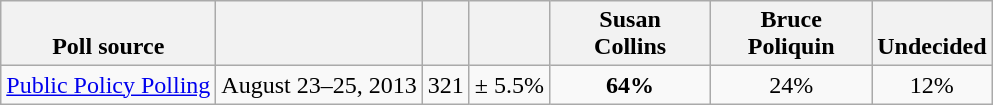<table class="wikitable" style="text-align:center">
<tr valign= bottom>
<th>Poll source</th>
<th></th>
<th></th>
<th></th>
<th style="width:100px;">Susan<br>Collins</th>
<th style="width:100px;">Bruce<br>Poliquin</th>
<th>Undecided</th>
</tr>
<tr>
<td align=left><a href='#'>Public Policy Polling</a></td>
<td>August 23–25, 2013</td>
<td>321</td>
<td>± 5.5%</td>
<td><strong>64%</strong></td>
<td>24%</td>
<td>12%</td>
</tr>
</table>
